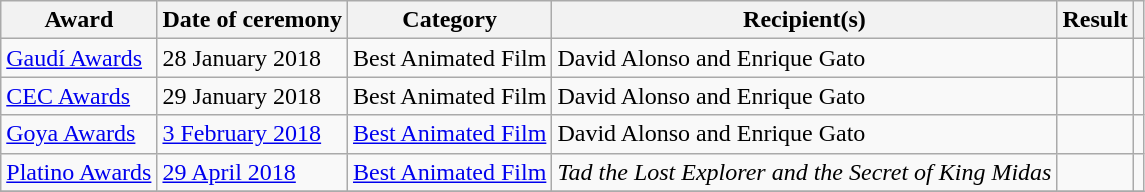<table class="wikitable sortable">
<tr>
<th>Award</th>
<th>Date of ceremony</th>
<th>Category</th>
<th>Recipient(s)</th>
<th>Result</th>
<th></th>
</tr>
<tr>
<td><a href='#'>Gaudí Awards</a></td>
<td>28 January 2018</td>
<td>Best Animated Film</td>
<td>David Alonso and Enrique Gato</td>
<td></td>
<td></td>
</tr>
<tr>
<td><a href='#'>CEC Awards</a></td>
<td>29 January 2018</td>
<td>Best Animated Film</td>
<td>David Alonso and Enrique Gato</td>
<td></td>
<td></td>
</tr>
<tr>
<td><a href='#'>Goya Awards</a></td>
<td><a href='#'>3 February 2018</a></td>
<td><a href='#'>Best Animated Film</a></td>
<td>David Alonso and Enrique Gato</td>
<td></td>
<td></td>
</tr>
<tr>
<td><a href='#'>Platino Awards</a></td>
<td><a href='#'>29 April 2018</a></td>
<td><a href='#'>Best Animated Film</a></td>
<td><em>Tad the Lost Explorer and the Secret of King Midas</em></td>
<td></td>
<td></td>
</tr>
<tr>
</tr>
</table>
